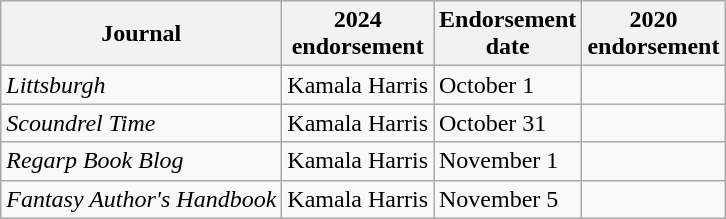<table class="wikitable sortable">
<tr>
<th>Journal</th>
<th>2024<br>endorsement</th>
<th>Endorsement<br>date</th>
<th>2020<br>endorsement</th>
</tr>
<tr>
<td><em>Littsburgh</em></td>
<td>Kamala Harris</td>
<td data-sort-value="2024-10-01">October 1</td>
<td></td>
</tr>
<tr>
<td><em>Scoundrel Time</em></td>
<td>Kamala Harris</td>
<td data-sort-value="2024-10-31">October 31</td>
<td></td>
</tr>
<tr>
<td><em>Regarp Book Blog</em></td>
<td>Kamala Harris</td>
<td data-sort-value="2024-11-01">November 1</td>
<td></td>
</tr>
<tr>
<td><em>Fantasy Author's Handbook</em></td>
<td>Kamala Harris</td>
<td data-sort-value="2024-11-05">November 5</td>
<td></td>
</tr>
</table>
